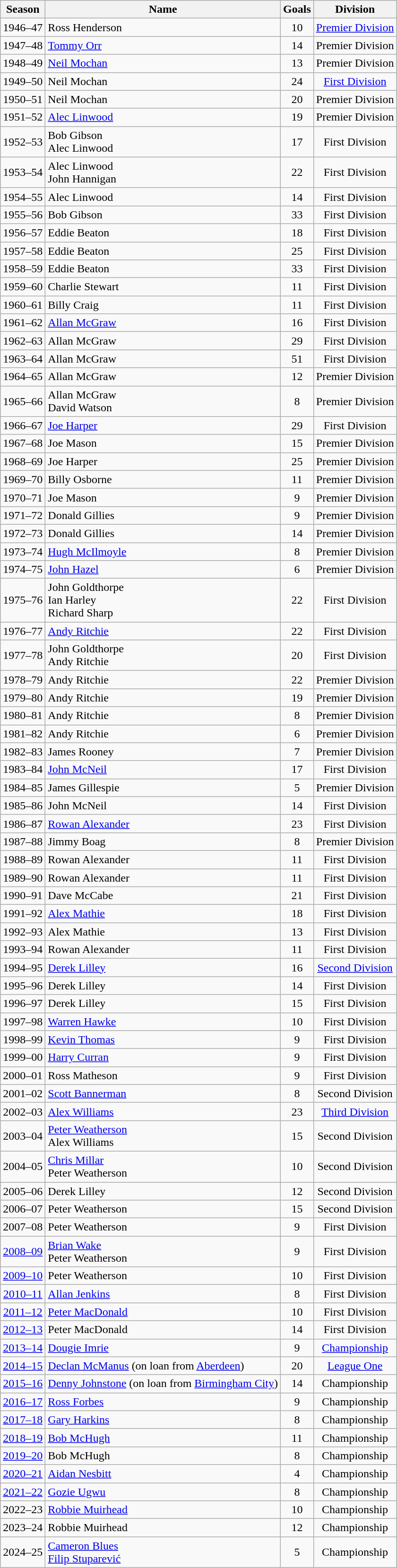<table class="wikitable" style="text-align: center;">
<tr>
<th class=>Season</th>
<th class=>Name</th>
<th>Goals</th>
<th>Division</th>
</tr>
<tr>
<td>1946–47</td>
<td align="left">Ross Henderson</td>
<td>10</td>
<td><a href='#'>Premier Division</a></td>
</tr>
<tr>
<td>1947–48</td>
<td align="left"><a href='#'>Tommy Orr</a></td>
<td>14</td>
<td>Premier Division</td>
</tr>
<tr>
<td>1948–49</td>
<td align="left"><a href='#'>Neil Mochan</a></td>
<td>13</td>
<td>Premier Division</td>
</tr>
<tr>
<td>1949–50</td>
<td align="left">Neil Mochan</td>
<td>24</td>
<td><a href='#'>First Division</a></td>
</tr>
<tr>
<td>1950–51</td>
<td align="left">Neil Mochan</td>
<td>20</td>
<td>Premier Division</td>
</tr>
<tr>
<td>1951–52</td>
<td align="left"><a href='#'>Alec Linwood</a></td>
<td>19</td>
<td>Premier Division</td>
</tr>
<tr>
<td>1952–53</td>
<td align="left">Bob Gibson<br>Alec Linwood</td>
<td>17</td>
<td>First Division</td>
</tr>
<tr>
<td>1953–54</td>
<td align="left">Alec Linwood<br>John Hannigan</td>
<td>22</td>
<td>First Division</td>
</tr>
<tr>
<td>1954–55</td>
<td align="left">Alec Linwood</td>
<td>14</td>
<td>First Division</td>
</tr>
<tr>
<td>1955–56</td>
<td align="left">Bob Gibson</td>
<td>33</td>
<td>First Division</td>
</tr>
<tr>
<td>1956–57</td>
<td align="left">Eddie Beaton</td>
<td>18</td>
<td>First Division</td>
</tr>
<tr>
<td>1957–58</td>
<td align="left">Eddie Beaton</td>
<td>25</td>
<td>First Division</td>
</tr>
<tr>
<td>1958–59</td>
<td align="left">Eddie Beaton</td>
<td>33</td>
<td>First Division</td>
</tr>
<tr>
<td>1959–60</td>
<td align="left">Charlie Stewart</td>
<td>11</td>
<td>First Division</td>
</tr>
<tr>
<td>1960–61</td>
<td align="left">Billy Craig</td>
<td>11</td>
<td>First Division</td>
</tr>
<tr>
<td>1961–62</td>
<td align="left"><a href='#'>Allan McGraw</a></td>
<td>16</td>
<td>First Division</td>
</tr>
<tr>
<td>1962–63</td>
<td align="left">Allan McGraw</td>
<td>29</td>
<td>First Division</td>
</tr>
<tr>
<td>1963–64</td>
<td align="left">Allan McGraw</td>
<td>51</td>
<td>First Division</td>
</tr>
<tr>
<td>1964–65</td>
<td align="left">Allan McGraw</td>
<td>12</td>
<td>Premier Division</td>
</tr>
<tr>
<td>1965–66</td>
<td align="left">Allan McGraw<br>David Watson</td>
<td>8</td>
<td>Premier Division</td>
</tr>
<tr>
<td>1966–67</td>
<td align="left"><a href='#'>Joe Harper</a></td>
<td>29</td>
<td>First Division</td>
</tr>
<tr>
<td>1967–68</td>
<td align="left">Joe Mason</td>
<td>15</td>
<td>Premier Division</td>
</tr>
<tr>
<td>1968–69</td>
<td align="left">Joe Harper</td>
<td>25</td>
<td>Premier Division</td>
</tr>
<tr>
<td>1969–70</td>
<td align="left">Billy Osborne</td>
<td>11</td>
<td>Premier Division</td>
</tr>
<tr>
<td>1970–71</td>
<td align="left">Joe Mason</td>
<td>9</td>
<td>Premier Division</td>
</tr>
<tr>
<td>1971–72</td>
<td align="left">Donald Gillies</td>
<td>9</td>
<td>Premier Division</td>
</tr>
<tr>
<td>1972–73</td>
<td align="left">Donald Gillies</td>
<td>14</td>
<td>Premier Division</td>
</tr>
<tr>
<td>1973–74</td>
<td align="left"><a href='#'>Hugh McIlmoyle</a></td>
<td>8</td>
<td>Premier Division</td>
</tr>
<tr>
<td>1974–75</td>
<td align="left"><a href='#'>John Hazel</a></td>
<td>6</td>
<td>Premier Division</td>
</tr>
<tr>
<td>1975–76</td>
<td align="left">John Goldthorpe<br>Ian Harley<br>Richard Sharp</td>
<td>22</td>
<td>First Division</td>
</tr>
<tr>
<td>1976–77</td>
<td align="left"><a href='#'>Andy Ritchie</a></td>
<td>22</td>
<td>First Division</td>
</tr>
<tr>
<td>1977–78</td>
<td align="left">John Goldthorpe<br>Andy Ritchie</td>
<td>20</td>
<td>First Division</td>
</tr>
<tr>
<td>1978–79</td>
<td align="left">Andy Ritchie</td>
<td>22</td>
<td>Premier Division</td>
</tr>
<tr>
<td>1979–80</td>
<td align="left">Andy Ritchie</td>
<td>19</td>
<td>Premier Division</td>
</tr>
<tr>
<td>1980–81</td>
<td align="left">Andy Ritchie</td>
<td>8</td>
<td>Premier Division</td>
</tr>
<tr>
<td>1981–82</td>
<td align="left">Andy Ritchie</td>
<td>6</td>
<td>Premier Division</td>
</tr>
<tr>
<td>1982–83</td>
<td align="left">James Rooney</td>
<td>7</td>
<td>Premier Division</td>
</tr>
<tr>
<td>1983–84</td>
<td align="left"><a href='#'>John McNeil</a></td>
<td>17</td>
<td>First Division</td>
</tr>
<tr>
<td>1984–85</td>
<td align="left">James Gillespie</td>
<td>5</td>
<td>Premier Division</td>
</tr>
<tr>
<td>1985–86</td>
<td align="left">John McNeil</td>
<td>14</td>
<td>First Division</td>
</tr>
<tr>
<td>1986–87</td>
<td align="left"><a href='#'>Rowan Alexander</a></td>
<td>23</td>
<td>First Division</td>
</tr>
<tr>
<td>1987–88</td>
<td align="left">Jimmy Boag</td>
<td>8</td>
<td>Premier Division</td>
</tr>
<tr>
<td>1988–89</td>
<td align="left">Rowan Alexander</td>
<td>11</td>
<td>First Division</td>
</tr>
<tr>
<td>1989–90</td>
<td align="left">Rowan Alexander</td>
<td>11</td>
<td>First Division</td>
</tr>
<tr>
<td>1990–91</td>
<td align="left">Dave McCabe</td>
<td>21</td>
<td>First Division</td>
</tr>
<tr>
<td>1991–92</td>
<td align="left"><a href='#'>Alex Mathie</a></td>
<td>18</td>
<td>First Division</td>
</tr>
<tr>
<td>1992–93</td>
<td align="left">Alex Mathie</td>
<td>13</td>
<td>First Division</td>
</tr>
<tr>
<td>1993–94</td>
<td align="left">Rowan Alexander</td>
<td>11</td>
<td>First Division</td>
</tr>
<tr>
<td>1994–95</td>
<td align="left"><a href='#'>Derek Lilley</a></td>
<td>16</td>
<td><a href='#'>Second Division</a></td>
</tr>
<tr>
<td>1995–96</td>
<td align="left">Derek Lilley</td>
<td>14</td>
<td>First Division</td>
</tr>
<tr>
<td>1996–97</td>
<td align="left">Derek Lilley</td>
<td>15</td>
<td>First Division</td>
</tr>
<tr>
<td>1997–98</td>
<td align="left"> <a href='#'>Warren Hawke</a></td>
<td>10</td>
<td>First Division</td>
</tr>
<tr>
<td>1998–99</td>
<td align="left"><a href='#'>Kevin Thomas</a></td>
<td>9</td>
<td>First Division</td>
</tr>
<tr>
<td>1999–00</td>
<td align="left"><a href='#'>Harry Curran</a></td>
<td>9</td>
<td>First Division</td>
</tr>
<tr>
<td>2000–01</td>
<td align="left">Ross Matheson</td>
<td>9</td>
<td>First Division</td>
</tr>
<tr>
<td>2001–02</td>
<td align="left"><a href='#'>Scott Bannerman</a></td>
<td>8</td>
<td>Second Division</td>
</tr>
<tr>
<td>2002–03</td>
<td align="left"><a href='#'>Alex Williams</a></td>
<td>23</td>
<td><a href='#'>Third Division</a></td>
</tr>
<tr>
<td>2003–04</td>
<td align="left"> <a href='#'>Peter Weatherson</a><br>Alex Williams</td>
<td>15</td>
<td>Second Division</td>
</tr>
<tr>
<td>2004–05</td>
<td align="left"><a href='#'>Chris Millar</a><br> Peter Weatherson</td>
<td>10</td>
<td>Second Division</td>
</tr>
<tr>
<td>2005–06</td>
<td align="left">Derek Lilley</td>
<td>12</td>
<td>Second Division</td>
</tr>
<tr>
<td>2006–07</td>
<td align="left"> Peter Weatherson</td>
<td>15</td>
<td>Second Division</td>
</tr>
<tr>
<td>2007–08</td>
<td align="left"> Peter Weatherson</td>
<td>9</td>
<td>First Division</td>
</tr>
<tr>
<td><a href='#'>2008–09</a></td>
<td align="left"> <a href='#'>Brian Wake</a><br> Peter Weatherson</td>
<td>9</td>
<td>First Division</td>
</tr>
<tr>
<td><a href='#'>2009–10</a></td>
<td align="left"> Peter Weatherson</td>
<td>10</td>
<td>First Division</td>
</tr>
<tr>
<td><a href='#'>2010–11</a></td>
<td align="left"><a href='#'>Allan Jenkins</a></td>
<td>8</td>
<td>First Division</td>
</tr>
<tr>
<td><a href='#'>2011–12</a></td>
<td align="left"><a href='#'>Peter MacDonald</a></td>
<td>10</td>
<td>First Division</td>
</tr>
<tr>
<td><a href='#'>2012–13</a></td>
<td align="left">Peter MacDonald</td>
<td>14</td>
<td>First Division</td>
</tr>
<tr>
<td><a href='#'>2013–14</a></td>
<td align="left"><a href='#'>Dougie Imrie</a></td>
<td>9</td>
<td><a href='#'>Championship</a></td>
</tr>
<tr>
<td><a href='#'>2014–15</a></td>
<td align="left"><a href='#'>Declan McManus</a> (on loan from <a href='#'>Aberdeen</a>)</td>
<td>20</td>
<td><a href='#'>League One</a></td>
</tr>
<tr>
<td><a href='#'>2015–16</a></td>
<td align="left"><a href='#'>Denny Johnstone</a> (on loan from <a href='#'>Birmingham City</a>)</td>
<td>14</td>
<td>Championship</td>
</tr>
<tr>
<td><a href='#'>2016–17</a></td>
<td align="left"><a href='#'>Ross Forbes</a></td>
<td>9</td>
<td>Championship</td>
</tr>
<tr>
<td><a href='#'>2017–18</a></td>
<td align="left"><a href='#'>Gary Harkins</a></td>
<td>8</td>
<td>Championship</td>
</tr>
<tr>
<td><a href='#'>2018–19</a></td>
<td align="left"><a href='#'>Bob McHugh</a></td>
<td>11</td>
<td>Championship</td>
</tr>
<tr>
<td><a href='#'>2019–20</a></td>
<td align="left">Bob McHugh</td>
<td>8</td>
<td>Championship</td>
</tr>
<tr>
<td><a href='#'>2020–21</a></td>
<td align="left"><a href='#'>Aidan Nesbitt</a></td>
<td>4</td>
<td>Championship</td>
</tr>
<tr>
<td><a href='#'>2021–22</a></td>
<td align="left"> <a href='#'>Gozie Ugwu</a></td>
<td>8</td>
<td>Championship</td>
</tr>
<tr>
<td>2022–23</td>
<td align="left"><a href='#'>Robbie Muirhead</a></td>
<td>10</td>
<td>Championship</td>
</tr>
<tr>
<td>2023–24</td>
<td align="left">Robbie Muirhead</td>
<td>12</td>
<td>Championship</td>
</tr>
<tr>
<td>2024–25</td>
<td align="left"><a href='#'>Cameron Blues</a> <br> <a href='#'>Filip Stuparević</a></td>
<td>5</td>
<td>Championship</td>
</tr>
</table>
